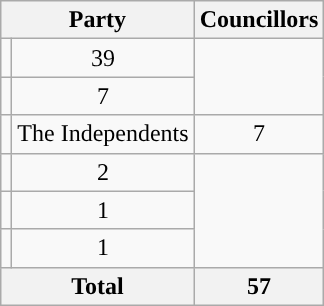<table class="wikitable">
<tr>
<th colspan=2>Party</th>
<th>Councillors</th>
</tr>
<tr>
<td></td>
<td align=center>39</td>
</tr>
<tr>
<td></td>
<td align=center>7</td>
</tr>
<tr>
<td style="background-color: "></td>
<td>The Independents</td>
<td align=center>7</td>
</tr>
<tr>
<td></td>
<td align=center>2</td>
</tr>
<tr>
<td></td>
<td align=center>1</td>
</tr>
<tr>
<td></td>
<td align=center>1</td>
</tr>
<tr>
<th colspan=2>Total</th>
<th align=center>57</th>
</tr>
</table>
